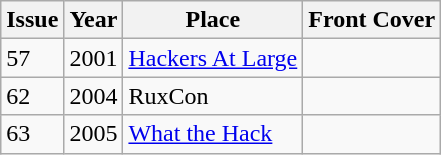<table class="wikitable">
<tr>
<th>Issue</th>
<th>Year</th>
<th>Place</th>
<th>Front Cover</th>
</tr>
<tr>
<td>57</td>
<td>2001</td>
<td><a href='#'>Hackers At Large</a></td>
<td></td>
</tr>
<tr>
<td>62</td>
<td>2004</td>
<td>RuxCon</td>
<td></td>
</tr>
<tr>
<td>63</td>
<td>2005</td>
<td><a href='#'>What the Hack</a></td>
<td></td>
</tr>
</table>
